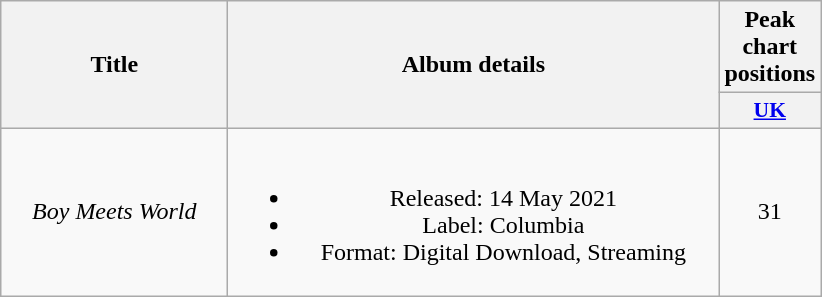<table class="wikitable plainrowheaders" style="text-align:center;" border="1">
<tr>
<th scope="col" rowspan="2" style="width:9em;">Title</th>
<th scope="col" rowspan="2" style="width:20em;">Album details</th>
<th scope="col" colspan="2">Peak chart positions</th>
</tr>
<tr>
<th scope="col" style="width:3.5em;font-size:90%;"><a href='#'>UK</a><br></th>
</tr>
<tr>
<td><em>Boy Meets World</em></td>
<td><br><ul><li>Released: 14 May 2021</li><li>Label: Columbia</li><li>Format: Digital Download, Streaming</li></ul></td>
<td>31</td>
</tr>
</table>
